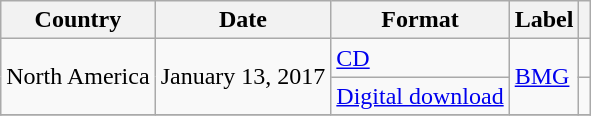<table class="wikitable">
<tr>
<th>Country</th>
<th>Date</th>
<th>Format</th>
<th>Label</th>
<th></th>
</tr>
<tr>
<td rowspan="2">North America</td>
<td rowspan="2">January 13, 2017</td>
<td><a href='#'>CD</a></td>
<td rowspan="2"><a href='#'>BMG</a></td>
<td></td>
</tr>
<tr>
<td><a href='#'>Digital download</a></td>
<td></td>
</tr>
<tr>
</tr>
</table>
